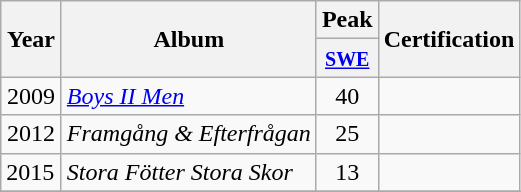<table class="wikitable">
<tr>
<th width="33" rowspan="2" style="text-align:center;">Year</th>
<th rowspan="2">Album</th>
<th colspan="1">Peak</th>
<th rowspan="2">Certification</th>
</tr>
<tr>
<th align="center"><a href='#'><small>SWE</small></a><br></th>
</tr>
<tr>
<td align="center">2009</td>
<td><em><a href='#'>Boys II Men</a></em></td>
<td align="center">40</td>
<td align="center"></td>
</tr>
<tr>
<td align="center">2012</td>
<td><em>Framgång & Efterfrågan</em></td>
<td align="center">25</td>
<td align="center"></td>
</tr>
<tr>
<td>2015</td>
<td><em>Stora Fötter Stora Skor</em></td>
<td align="center">13<br></td>
<td></td>
</tr>
<tr>
</tr>
</table>
